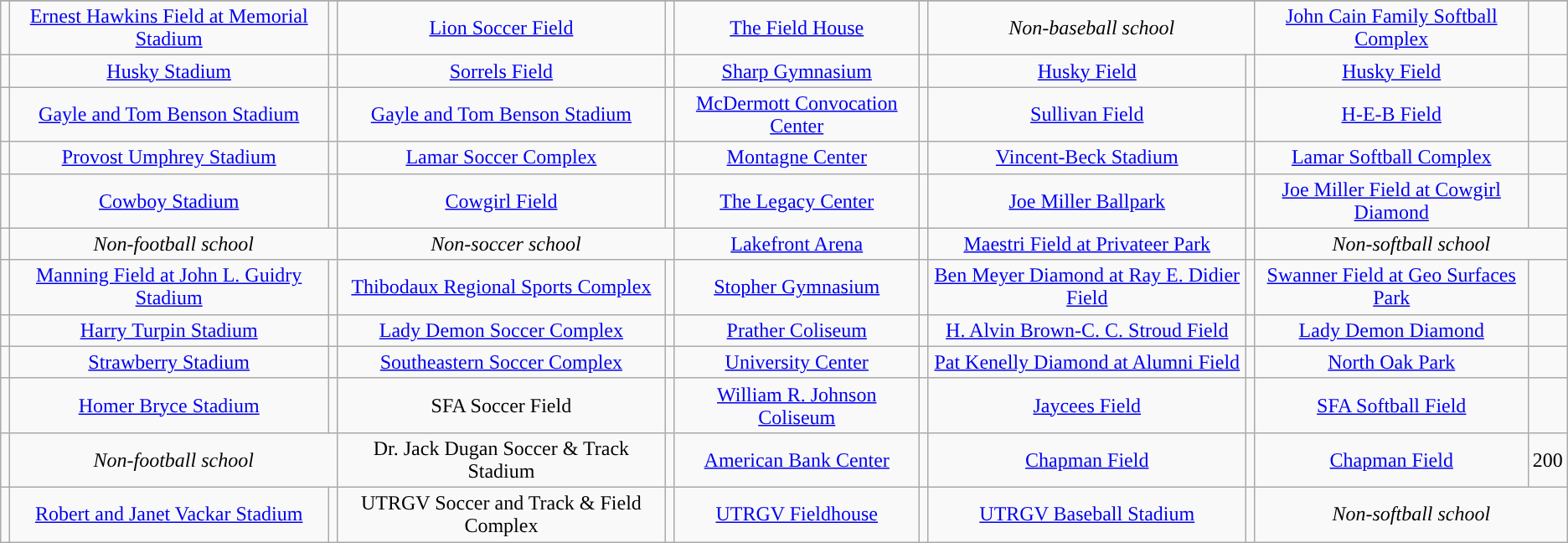<table class="wikitable sortable" style="text-align:center">
<tr>
</tr>
<tr>
<td style="text-align:center; "><a href='#'></a></td>
<td><a href='#'>Ernest Hawkins Field at Memorial Stadium</a></td>
<td></td>
<td><a href='#'>Lion Soccer Field</a></td>
<td></td>
<td><a href='#'>The Field House</a></td>
<td></td>
<td colspan=2 align=center><em>Non-baseball school</em></td>
<td><a href='#'>John Cain Family Softball Complex</a></td>
<td></td>
</tr>
<tr>
<td style="text-align:center; "><a href='#'></a></td>
<td><a href='#'>Husky Stadium</a></td>
<td></td>
<td><a href='#'>Sorrels Field</a></td>
<td></td>
<td><a href='#'>Sharp Gymnasium</a></td>
<td></td>
<td><a href='#'>Husky Field</a></td>
<td></td>
<td><a href='#'>Husky Field</a></td>
<td></td>
</tr>
<tr>
<td style="text-align:center; "><a href='#'></a></td>
<td><a href='#'>Gayle and Tom Benson Stadium</a></td>
<td></td>
<td><a href='#'>Gayle and Tom Benson Stadium</a></td>
<td></td>
<td><a href='#'>McDermott Convocation Center</a></td>
<td></td>
<td><a href='#'>Sullivan Field</a></td>
<td></td>
<td><a href='#'>H-E-B Field</a></td>
<td></td>
</tr>
<tr>
<td style="text-align:center; "><a href='#'></a></td>
<td><a href='#'>Provost Umphrey Stadium</a></td>
<td></td>
<td><a href='#'>Lamar Soccer Complex</a></td>
<td></td>
<td><a href='#'>Montagne Center</a></td>
<td></td>
<td><a href='#'>Vincent-Beck Stadium</a></td>
<td></td>
<td><a href='#'>Lamar Softball Complex</a></td>
<td></td>
</tr>
<tr>
<td style="text-align:center; "><a href='#'></a></td>
<td><a href='#'>Cowboy Stadium</a></td>
<td></td>
<td><a href='#'>Cowgirl Field</a></td>
<td></td>
<td><a href='#'>The Legacy Center</a></td>
<td></td>
<td><a href='#'>Joe Miller Ballpark</a></td>
<td></td>
<td><a href='#'>Joe Miller Field at Cowgirl Diamond</a></td>
<td></td>
</tr>
<tr>
<td style="text-align:center; "><a href='#'></a></td>
<td colspan=2 align=center><em>Non-football school</em></td>
<td colspan=2 align=center><em>Non-soccer school</em></td>
<td><a href='#'>Lakefront Arena</a></td>
<td></td>
<td><a href='#'>Maestri Field at Privateer Park</a></td>
<td></td>
<td colspan=2 align=center><em>Non-softball school</em></td>
</tr>
<tr>
<td style="text-align:center; "><a href='#'></a></td>
<td><a href='#'>Manning Field at John L. Guidry Stadium</a></td>
<td></td>
<td><a href='#'>Thibodaux Regional Sports Complex</a></td>
<td></td>
<td><a href='#'>Stopher Gymnasium</a></td>
<td></td>
<td><a href='#'>Ben Meyer Diamond at Ray E. Didier Field</a></td>
<td></td>
<td><a href='#'>Swanner Field at Geo Surfaces Park</a></td>
<td></td>
</tr>
<tr>
<td style="text-align:center; "><a href='#'></a></td>
<td><a href='#'>Harry Turpin Stadium</a></td>
<td></td>
<td><a href='#'>Lady Demon Soccer Complex</a></td>
<td></td>
<td><a href='#'>Prather Coliseum</a></td>
<td></td>
<td><a href='#'>H. Alvin Brown-C. C. Stroud Field</a></td>
<td></td>
<td><a href='#'>Lady Demon Diamond</a></td>
<td></td>
</tr>
<tr>
<td style="text-align:center; "><a href='#'></a></td>
<td><a href='#'>Strawberry Stadium</a></td>
<td></td>
<td><a href='#'>Southeastern Soccer Complex</a></td>
<td></td>
<td><a href='#'>University Center</a></td>
<td></td>
<td><a href='#'>Pat Kenelly Diamond at Alumni Field</a></td>
<td></td>
<td><a href='#'>North Oak Park</a></td>
<td></td>
</tr>
<tr>
<td style="text-align:center; "><a href='#'></a></td>
<td><a href='#'>Homer Bryce Stadium</a></td>
<td></td>
<td>SFA Soccer Field</td>
<td></td>
<td><a href='#'>William R. Johnson Coliseum</a></td>
<td></td>
<td><a href='#'>Jaycees Field</a></td>
<td></td>
<td><a href='#'>SFA Softball Field</a></td>
<td></td>
</tr>
<tr>
<td style="text-align:center; "><a href='#'></a></td>
<td colspan=2 align=center><em>Non-football school</em></td>
<td>Dr. Jack Dugan Soccer & Track Stadium</td>
<td></td>
<td><a href='#'>American Bank Center</a></td>
<td></td>
<td><a href='#'>Chapman Field</a></td>
<td></td>
<td><a href='#'>Chapman Field</a></td>
<td>200</td>
</tr>
<tr>
<td style="text-align:center; "><a href='#'></a></td>
<td><a href='#'>Robert and Janet Vackar Stadium</a></td>
<td></td>
<td>UTRGV Soccer and Track & Field Complex</td>
<td></td>
<td><a href='#'>UTRGV Fieldhouse</a></td>
<td></td>
<td><a href='#'>UTRGV Baseball Stadium</a></td>
<td></td>
<td colspan=2 align=center><em>Non-softball school</em></td>
</tr>
</table>
